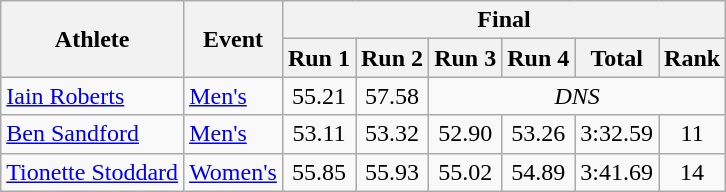<table class="wikitable">
<tr>
<th rowspan="2">Athlete</th>
<th rowspan="2">Event</th>
<th colspan="6">Final</th>
</tr>
<tr>
<th>Run 1</th>
<th>Run 2</th>
<th>Run 3</th>
<th>Run 4</th>
<th>Total</th>
<th>Rank</th>
</tr>
<tr>
<td><a href='#'>Iain Roberts</a></td>
<td><a href='#'>Men's</a></td>
<td align="center">55.21</td>
<td align="center">57.58</td>
<td align="center" colspan="4"><em>DNS</em></td>
</tr>
<tr>
<td><a href='#'>Ben Sandford</a></td>
<td><a href='#'>Men's</a></td>
<td align="center">53.11</td>
<td align="center">53.32</td>
<td align="center">52.90</td>
<td align="center">53.26</td>
<td align="center">3:32.59</td>
<td align="center">11</td>
</tr>
<tr>
<td><a href='#'>Tionette Stoddard</a></td>
<td><a href='#'>Women's</a></td>
<td align="center">55.85</td>
<td align="center">55.93</td>
<td align="center">55.02</td>
<td align="center">54.89</td>
<td align="center">3:41.69</td>
<td align="center">14</td>
</tr>
</table>
